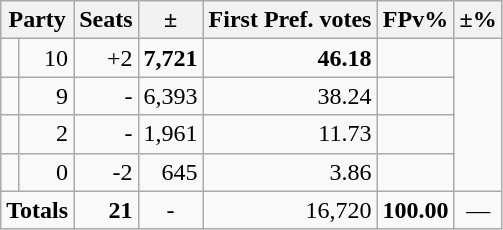<table class=wikitable>
<tr>
<th colspan=2 align=center>Party</th>
<th valign=top>Seats</th>
<th valign=top>±</th>
<th valign=top>First Pref. votes</th>
<th valign=top>FPv%</th>
<th valign=top>±%</th>
</tr>
<tr>
<td></td>
<td align=right>10</td>
<td align=right>+2</td>
<td align=right><strong>7,721</strong></td>
<td align=right><strong>46.18</strong></td>
<td align=right></td>
</tr>
<tr>
<td></td>
<td align=right>9</td>
<td align=right>-</td>
<td align=right>6,393</td>
<td align=right>38.24</td>
<td align=right></td>
</tr>
<tr>
<td></td>
<td align=right>2</td>
<td align=right>-</td>
<td align=right>1,961</td>
<td align=right>11.73</td>
<td align=right></td>
</tr>
<tr>
<td></td>
<td align=right>0</td>
<td align=right>-2</td>
<td align=right>645</td>
<td align=right>3.86</td>
<td align=right></td>
</tr>
<tr>
<td colspan=2 align=center><strong>Totals</strong></td>
<td align=right><strong>21</strong></td>
<td align=center>-</td>
<td align=right>16,720</td>
<td align=center><strong>100.00</strong></td>
<td align=center>—</td>
</tr>
</table>
